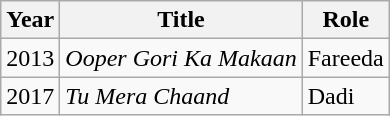<table class="wikitable sortable plainrowheaders">
<tr style="text-align:center;">
<th scope="col">Year</th>
<th scope="col">Title</th>
<th scope="col">Role</th>
</tr>
<tr>
<td>2013</td>
<td><em>Ooper Gori Ka Makaan</em></td>
<td>Fareeda</td>
</tr>
<tr>
<td>2017</td>
<td><em>Tu Mera Chaand</em></td>
<td>Dadi</td>
</tr>
</table>
